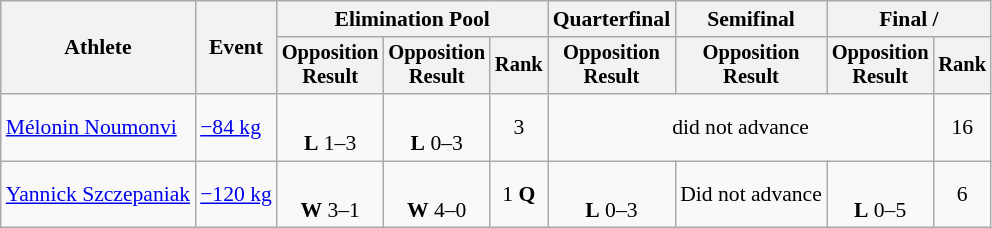<table class="wikitable" style="font-size:90%">
<tr>
<th rowspan="2">Athlete</th>
<th rowspan="2">Event</th>
<th colspan=3>Elimination Pool</th>
<th>Quarterfinal</th>
<th>Semifinal</th>
<th colspan=2>Final / </th>
</tr>
<tr style="font-size: 95%">
<th>Opposition<br>Result</th>
<th>Opposition<br>Result</th>
<th>Rank</th>
<th>Opposition<br>Result</th>
<th>Opposition<br>Result</th>
<th>Opposition<br>Result</th>
<th>Rank</th>
</tr>
<tr align=center>
<td align=left><a href='#'>Mélonin Noumonvi</a></td>
<td align=left><a href='#'>−84 kg</a></td>
<td><br><strong>L</strong> 1–3 <sup></sup></td>
<td><br><strong>L</strong> 0–3 <sup></sup></td>
<td>3</td>
<td colspan=3>did not advance</td>
<td>16</td>
</tr>
<tr align=center>
<td align=left><a href='#'>Yannick Szczepaniak</a></td>
<td align=left><a href='#'>−120 kg</a></td>
<td><br><strong>W</strong> 3–1 <sup></sup></td>
<td><br><strong>W</strong> 4–0 <sup></sup></td>
<td>1 <strong>Q</strong></td>
<td><br><strong>L</strong> 0–3 <sup></sup></td>
<td>Did not advance</td>
<td><br><strong>L</strong> 0–5 <sup></sup></td>
<td>6</td>
</tr>
</table>
